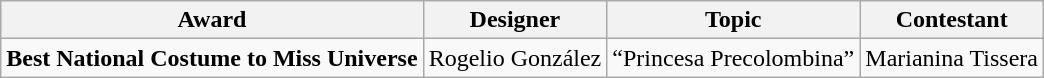<table class="wikitable">
<tr>
<th>Award</th>
<th>Designer</th>
<th>Topic</th>
<th>Contestant</th>
</tr>
<tr>
<td><strong>Best National Costume to Miss Universe</strong></td>
<td>Rogelio González</td>
<td>“Princesa Precolombina”</td>
<td>Marianina Tissera</td>
</tr>
</table>
